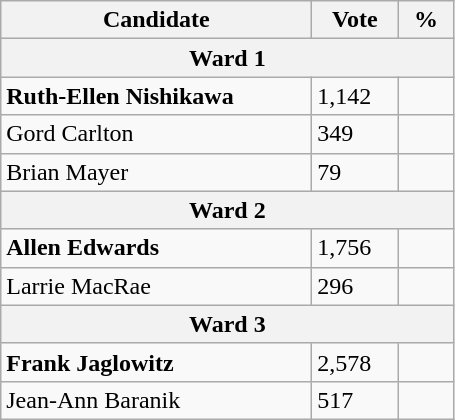<table class="wikitable">
<tr>
<th bgcolor="#DDDDFF" width="200px">Candidate</th>
<th bgcolor="#DDDDFF" width="50px">Vote</th>
<th bgcolor="#DDDDFF" width="30px">%</th>
</tr>
<tr>
<th colspan="3">Ward 1</th>
</tr>
<tr>
<td><strong>Ruth-Ellen Nishikawa</strong></td>
<td>1,142</td>
<td></td>
</tr>
<tr>
<td>Gord Carlton</td>
<td>349</td>
<td></td>
</tr>
<tr>
<td>Brian Mayer</td>
<td>79</td>
<td></td>
</tr>
<tr>
<th colspan="3">Ward 2</th>
</tr>
<tr>
<td><strong>Allen Edwards</strong></td>
<td>1,756</td>
<td></td>
</tr>
<tr>
<td>Larrie MacRae</td>
<td>296</td>
<td></td>
</tr>
<tr>
<th colspan="3">Ward 3</th>
</tr>
<tr>
<td><strong>Frank Jaglowitz</strong></td>
<td>2,578</td>
<td></td>
</tr>
<tr>
<td>Jean-Ann Baranik</td>
<td>517</td>
<td></td>
</tr>
</table>
